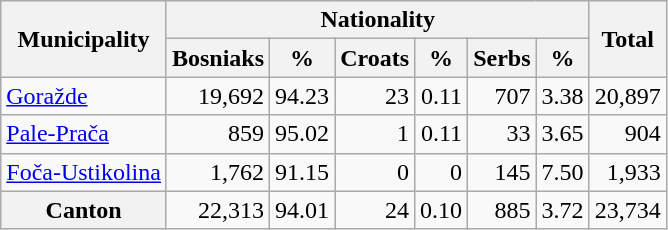<table class="wikitable" style="text-align:right;">
<tr>
<th rowspan="2">Municipality</th>
<th colspan="6">Nationality</th>
<th rowspan="2">Total</th>
</tr>
<tr>
<th>Bosniaks</th>
<th>%</th>
<th>Croats</th>
<th>%</th>
<th>Serbs</th>
<th>%</th>
</tr>
<tr>
<td style="text-align:left;"><a href='#'>Goražde</a></td>
<td>19,692</td>
<td>94.23</td>
<td>23</td>
<td>0.11</td>
<td>707</td>
<td>3.38</td>
<td>20,897</td>
</tr>
<tr>
<td style="text-align:left;"><a href='#'>Pale-Prača</a></td>
<td>859</td>
<td>95.02</td>
<td>1</td>
<td>0.11</td>
<td>33</td>
<td>3.65</td>
<td>904</td>
</tr>
<tr>
<td style="text-align:left;"><a href='#'>Foča-Ustikolina</a></td>
<td>1,762</td>
<td>91.15</td>
<td>0</td>
<td>0</td>
<td>145</td>
<td>7.50</td>
<td>1,933</td>
</tr>
<tr>
<th>Canton</th>
<td>22,313</td>
<td>94.01</td>
<td>24</td>
<td>0.10</td>
<td>885</td>
<td>3.72</td>
<td>23,734</td>
</tr>
</table>
